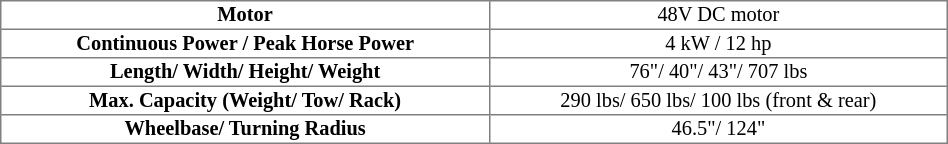<table border="1" cellpadding="1" cellspacing="0" style="font-size: 85%; border: gray solid 1px; border-collapse: collapse; text-align: center; width: 50%;">
<tr>
<td><strong>Motor</strong></td>
<td>48V DC motor</td>
</tr>
<tr>
<td><strong>Continuous Power / Peak Horse Power</strong></td>
<td>4 kW / 12 hp</td>
</tr>
<tr>
<td><strong>Length/ Width/ Height/ Weight</strong></td>
<td>76"/ 40"/ 43"/ 707 lbs</td>
</tr>
<tr>
<td><strong>Max. Capacity (Weight/ Tow/ Rack)</strong></td>
<td>290 lbs/ 650 lbs/ 100 lbs (front & rear)</td>
</tr>
<tr>
<td><strong>Wheelbase/ Turning Radius</strong></td>
<td>46.5"/ 124"</td>
</tr>
</table>
